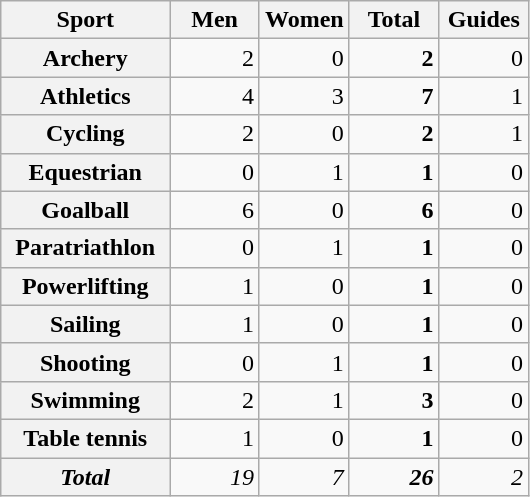<table class="wikitable" style="text-align:right;">
<tr>
<th>Sport</th>
<th>Men</th>
<th>Women</th>
<th>Total</th>
<th>Guides</th>
</tr>
<tr>
<th>Archery</th>
<td width=17%>2</td>
<td width=17%>0</td>
<td width=17%><strong>2</strong></td>
<td width=17%>0</td>
</tr>
<tr>
<th>Athletics</th>
<td>4</td>
<td>3</td>
<td><strong>7</strong></td>
<td>1</td>
</tr>
<tr>
<th>Cycling</th>
<td>2</td>
<td>0</td>
<td><strong>2</strong></td>
<td>1</td>
</tr>
<tr>
<th>Equestrian</th>
<td>0</td>
<td>1</td>
<td><strong>1</strong></td>
<td>0</td>
</tr>
<tr>
<th>Goalball</th>
<td>6</td>
<td>0</td>
<td><strong>6</strong></td>
<td>0</td>
</tr>
<tr>
<th>Paratriathlon</th>
<td>0</td>
<td>1</td>
<td><strong>1</strong></td>
<td>0</td>
</tr>
<tr>
<th>Powerlifting</th>
<td>1</td>
<td>0</td>
<td><strong>1</strong></td>
<td>0</td>
</tr>
<tr>
<th>Sailing</th>
<td>1</td>
<td>0</td>
<td><strong>1</strong></td>
<td>0</td>
</tr>
<tr>
<th>Shooting</th>
<td>0</td>
<td>1</td>
<td><strong>1</strong></td>
<td>0</td>
</tr>
<tr>
<th>Swimming</th>
<td>2</td>
<td>1</td>
<td><strong>3</strong></td>
<td>0</td>
</tr>
<tr>
<th>Table tennis</th>
<td>1</td>
<td>0</td>
<td><strong>1</strong></td>
<td>0</td>
</tr>
<tr>
<th><em>Total</em></th>
<td><em>19</em></td>
<td><em>7</em></td>
<td><strong><em>26</em></strong></td>
<td><em>2</em></td>
</tr>
</table>
